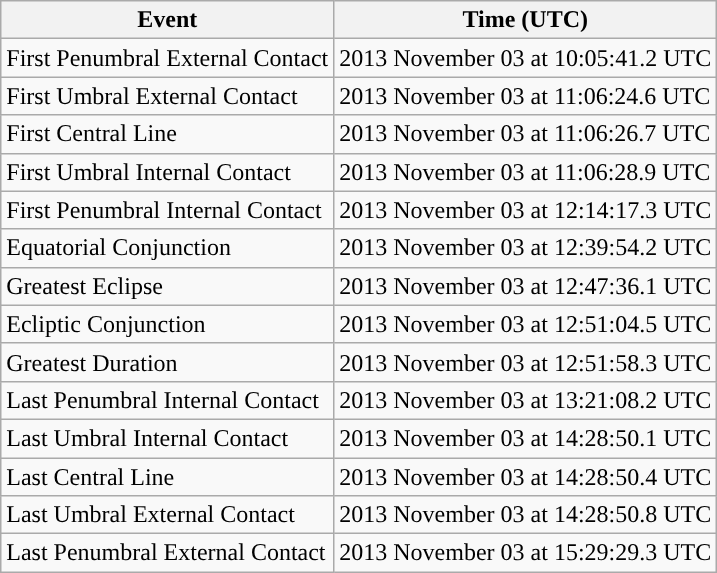<table class="wikitable">
<tr>
<th>Event</th>
<th>Time (UTC)</th>
</tr>
<tr>
<td>First Penumbral External Contact</td>
<td>2013 November 03 at 10:05:41.2 UTC</td>
</tr>
<tr>
<td>First Umbral External Contact</td>
<td>2013 November 03 at 11:06:24.6 UTC</td>
</tr>
<tr>
<td>First Central Line</td>
<td>2013 November 03 at 11:06:26.7 UTC</td>
</tr>
<tr>
<td>First Umbral Internal Contact</td>
<td>2013 November 03 at 11:06:28.9 UTC</td>
</tr>
<tr>
<td>First Penumbral Internal Contact</td>
<td>2013 November 03 at 12:14:17.3 UTC</td>
</tr>
<tr>
<td>Equatorial Conjunction</td>
<td>2013 November 03 at 12:39:54.2 UTC</td>
</tr>
<tr>
<td>Greatest Eclipse</td>
<td>2013 November 03 at 12:47:36.1 UTC</td>
</tr>
<tr>
<td>Ecliptic Conjunction</td>
<td>2013 November 03 at 12:51:04.5 UTC</td>
</tr>
<tr>
<td>Greatest Duration</td>
<td>2013 November 03 at 12:51:58.3 UTC</td>
</tr>
<tr>
<td>Last Penumbral Internal Contact</td>
<td>2013 November 03 at 13:21:08.2 UTC</td>
</tr>
<tr>
<td>Last Umbral Internal Contact</td>
<td>2013 November 03 at 14:28:50.1 UTC</td>
</tr>
<tr>
<td>Last Central Line</td>
<td>2013 November 03 at 14:28:50.4 UTC</td>
</tr>
<tr>
<td>Last Umbral External Contact</td>
<td>2013 November 03 at 14:28:50.8 UTC</td>
</tr>
<tr>
<td>Last Penumbral External Contact</td>
<td>2013 November 03 at 15:29:29.3 UTC</td>
</tr>
</table>
